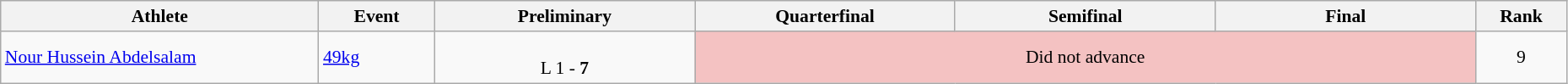<table class="wikitable" width="98%" style="text-align:left; font-size:90%">
<tr>
<th width="11%">Athlete</th>
<th width="4%">Event</th>
<th width="9%">Preliminary</th>
<th width="9%">Quarterfinal</th>
<th width="9%">Semifinal</th>
<th width="9%">Final</th>
<th width="3%">Rank</th>
</tr>
<tr>
<td><a href='#'>Nour Hussein Abdelsalam</a></td>
<td><a href='#'>49kg</a></td>
<td align=center><strong></strong><br> L 1 - <strong>7</strong></td>
<td bgcolor="f4c2c2" colspan=3 align=center>Did not advance</td>
<td align=center>9</td>
</tr>
</table>
